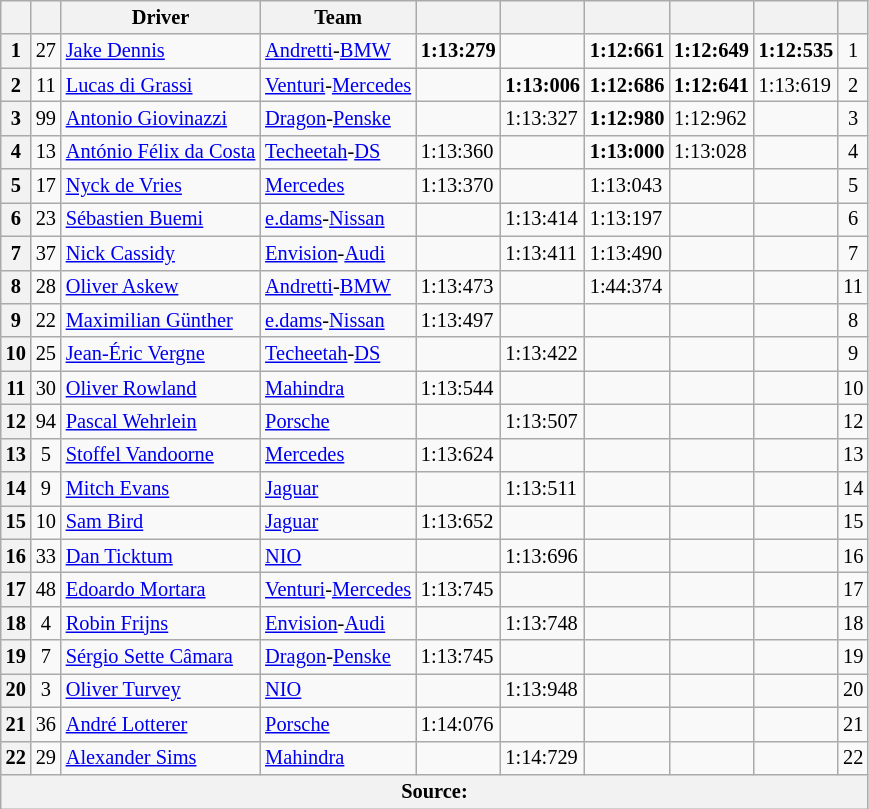<table class="wikitable sortable" style="font-size: 85%">
<tr>
<th scope="col"></th>
<th scope="col"></th>
<th scope="col">Driver</th>
<th scope="col">Team</th>
<th scope="col"></th>
<th scope="col"></th>
<th scope="col"></th>
<th scope="col"></th>
<th scope="col"></th>
<th scope="col"></th>
</tr>
<tr>
<th scope="row">1</th>
<td align="center">27</td>
<td data-sort-value="DEN"> <a href='#'>Jake Dennis</a></td>
<td><a href='#'>Andretti</a>-<a href='#'>BMW</a></td>
<td><strong>1:13:279</strong></td>
<td></td>
<td><strong>1:12:661</strong></td>
<td><strong>1:12:649</strong></td>
<td><strong>1:12:535</strong></td>
<td align="center">1</td>
</tr>
<tr>
<th scope="row">2</th>
<td align="center">11</td>
<td data-sort-value="DIG"> <a href='#'>Lucas di Grassi</a></td>
<td><a href='#'>Venturi</a>-<a href='#'>Mercedes</a></td>
<td></td>
<td><strong>1:13:006</strong></td>
<td><strong>1:12:686</strong></td>
<td><strong>1:12:641</strong></td>
<td>1:13:619</td>
<td align="center">2</td>
</tr>
<tr>
<th scope="row">3</th>
<td align="center">99</td>
<td data-sort-value="GIO"> <a href='#'>Antonio Giovinazzi</a></td>
<td><a href='#'>Dragon</a>-<a href='#'>Penske</a></td>
<td></td>
<td>1:13:327</td>
<td><strong>1:12:980</strong></td>
<td>1:12:962</td>
<td></td>
<td align="center">3</td>
</tr>
<tr>
<th scope="row">4</th>
<td align="center">13</td>
<td data-sort-value="DAC"> <a href='#'>António Félix da Costa</a></td>
<td><a href='#'>Techeetah</a>-<a href='#'>DS</a></td>
<td>1:13:360</td>
<td></td>
<td><strong>1:13:000</strong></td>
<td>1:13:028</td>
<td></td>
<td align="center">4</td>
</tr>
<tr>
<th scope="row">5</th>
<td align="center">17</td>
<td data-sort-value="DEV"> <a href='#'>Nyck de Vries</a></td>
<td><a href='#'>Mercedes</a></td>
<td>1:13:370</td>
<td></td>
<td>1:13:043</td>
<td></td>
<td></td>
<td align="center">5</td>
</tr>
<tr>
<th scope="row">6</th>
<td align="center">23</td>
<td data-sort-value="BUE"> <a href='#'>Sébastien Buemi</a></td>
<td><a href='#'>e.dams</a>-<a href='#'>Nissan</a></td>
<td></td>
<td>1:13:414</td>
<td>1:13:197</td>
<td></td>
<td></td>
<td align="center">6</td>
</tr>
<tr>
<th scope="row">7</th>
<td align="center">37</td>
<td data-sort-value="CAS"> <a href='#'>Nick Cassidy</a></td>
<td><a href='#'>Envision</a>-<a href='#'>Audi</a></td>
<td></td>
<td>1:13:411</td>
<td>1:13:490</td>
<td></td>
<td></td>
<td align="center">7</td>
</tr>
<tr>
<th scope="row">8</th>
<td align="center">28</td>
<td data-sort-value="ASK"> <a href='#'>Oliver Askew</a></td>
<td><a href='#'>Andretti</a>-<a href='#'>BMW</a></td>
<td>1:13:473</td>
<td></td>
<td>1:44:374</td>
<td></td>
<td></td>
<td align="center">11</td>
</tr>
<tr>
<th scope="row">9</th>
<td align="center">22</td>
<td data-sort-value="GUE"> <a href='#'>Maximilian Günther</a></td>
<td><a href='#'>e.dams</a>-<a href='#'>Nissan</a></td>
<td>1:13:497</td>
<td></td>
<td></td>
<td></td>
<td></td>
<td align="center">8</td>
</tr>
<tr>
<th scope="row">10</th>
<td align="center">25</td>
<td data-sort-value="JEV"> <a href='#'>Jean-Éric Vergne</a></td>
<td><a href='#'>Techeetah</a>-<a href='#'>DS</a></td>
<td></td>
<td>1:13:422</td>
<td></td>
<td></td>
<td></td>
<td align="center">9</td>
</tr>
<tr>
<th scope="row">11</th>
<td align="center">30</td>
<td data-sort-value="ROW"> <a href='#'>Oliver Rowland</a></td>
<td><a href='#'>Mahindra</a></td>
<td>1:13:544</td>
<td></td>
<td></td>
<td></td>
<td></td>
<td align="center">10</td>
</tr>
<tr>
<th scope="row">12</th>
<td align="center">94</td>
<td data-sort-value="WEH"> <a href='#'>Pascal Wehrlein</a></td>
<td><a href='#'>Porsche</a></td>
<td></td>
<td>1:13:507</td>
<td></td>
<td></td>
<td></td>
<td align="center">12</td>
</tr>
<tr>
<th scope="row">13</th>
<td align="center">5</td>
<td data-sort-value="VAN"> <a href='#'>Stoffel Vandoorne</a></td>
<td><a href='#'>Mercedes</a></td>
<td>1:13:624</td>
<td></td>
<td></td>
<td></td>
<td></td>
<td align="center">13</td>
</tr>
<tr>
<th scope="row">14</th>
<td align="center">9</td>
<td data-sort-value="EVA"> <a href='#'>Mitch Evans</a></td>
<td><a href='#'>Jaguar</a></td>
<td></td>
<td>1:13:511</td>
<td></td>
<td></td>
<td></td>
<td align="center">14</td>
</tr>
<tr>
<th scope="row">15</th>
<td align="center">10</td>
<td data-sort-value="BIR"> <a href='#'>Sam Bird</a></td>
<td><a href='#'>Jaguar</a></td>
<td>1:13:652</td>
<td></td>
<td></td>
<td></td>
<td></td>
<td align="center">15</td>
</tr>
<tr>
<th scope="row">16</th>
<td align="center">33</td>
<td data-sort-value="TIC"> <a href='#'>Dan Ticktum</a></td>
<td><a href='#'>NIO</a></td>
<td></td>
<td>1:13:696</td>
<td></td>
<td></td>
<td></td>
<td align="center">16</td>
</tr>
<tr>
<th scope="row">17</th>
<td align="center">48</td>
<td data-sort-value="MOR"> <a href='#'>Edoardo Mortara</a></td>
<td><a href='#'>Venturi</a>-<a href='#'>Mercedes</a></td>
<td>1:13:745</td>
<td></td>
<td></td>
<td></td>
<td></td>
<td align="center">17</td>
</tr>
<tr>
<th scope="row">18</th>
<td align="center">4</td>
<td data-sort-value="FRI"> <a href='#'>Robin Frijns</a></td>
<td><a href='#'>Envision</a>-<a href='#'>Audi</a></td>
<td></td>
<td>1:13:748</td>
<td></td>
<td></td>
<td></td>
<td align="center">18</td>
</tr>
<tr>
<th scope="row">19</th>
<td align="center">7</td>
<td data-sort-value="SET"> <a href='#'>Sérgio Sette Câmara</a></td>
<td><a href='#'>Dragon</a>-<a href='#'>Penske</a></td>
<td>1:13:745</td>
<td></td>
<td></td>
<td></td>
<td></td>
<td align="center">19</td>
</tr>
<tr>
<th scope="row">20</th>
<td align="center">3</td>
<td data-sort-value="TUR"> <a href='#'>Oliver Turvey</a></td>
<td><a href='#'>NIO</a></td>
<td></td>
<td>1:13:948</td>
<td></td>
<td></td>
<td></td>
<td align="center">20</td>
</tr>
<tr>
<th scope="row">21</th>
<td align="center">36</td>
<td data-sort-value="LOT"> <a href='#'>André Lotterer</a></td>
<td><a href='#'>Porsche</a></td>
<td>1:14:076</td>
<td></td>
<td></td>
<td></td>
<td></td>
<td align="center">21</td>
</tr>
<tr>
<th scope="row">22</th>
<td align="center">29</td>
<td data-sort-value="SIM"> <a href='#'>Alexander Sims</a></td>
<td><a href='#'>Mahindra</a></td>
<td></td>
<td>1:14:729</td>
<td></td>
<td></td>
<td></td>
<td align="center">22</td>
</tr>
<tr>
<th colspan="10">Source:</th>
</tr>
</table>
